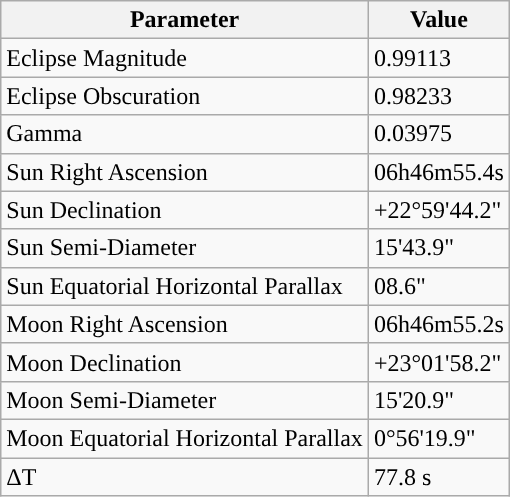<table class="wikitable">
<tr>
<th>Parameter</th>
<th>Value</th>
</tr>
<tr>
<td>Eclipse Magnitude</td>
<td>0.99113</td>
</tr>
<tr>
<td>Eclipse Obscuration</td>
<td>0.98233</td>
</tr>
<tr>
<td>Gamma</td>
<td>0.03975</td>
</tr>
<tr>
<td>Sun Right Ascension</td>
<td>06h46m55.4s</td>
</tr>
<tr>
<td>Sun Declination</td>
<td>+22°59'44.2"</td>
</tr>
<tr>
<td>Sun Semi-Diameter</td>
<td>15'43.9"</td>
</tr>
<tr>
<td>Sun Equatorial Horizontal Parallax</td>
<td>08.6"</td>
</tr>
<tr>
<td>Moon Right Ascension</td>
<td>06h46m55.2s</td>
</tr>
<tr>
<td>Moon Declination</td>
<td>+23°01'58.2"</td>
</tr>
<tr>
<td>Moon Semi-Diameter</td>
<td>15'20.9"</td>
</tr>
<tr>
<td>Moon Equatorial Horizontal Parallax</td>
<td>0°56'19.9"</td>
</tr>
<tr>
<td>ΔT</td>
<td>77.8 s</td>
</tr>
</table>
